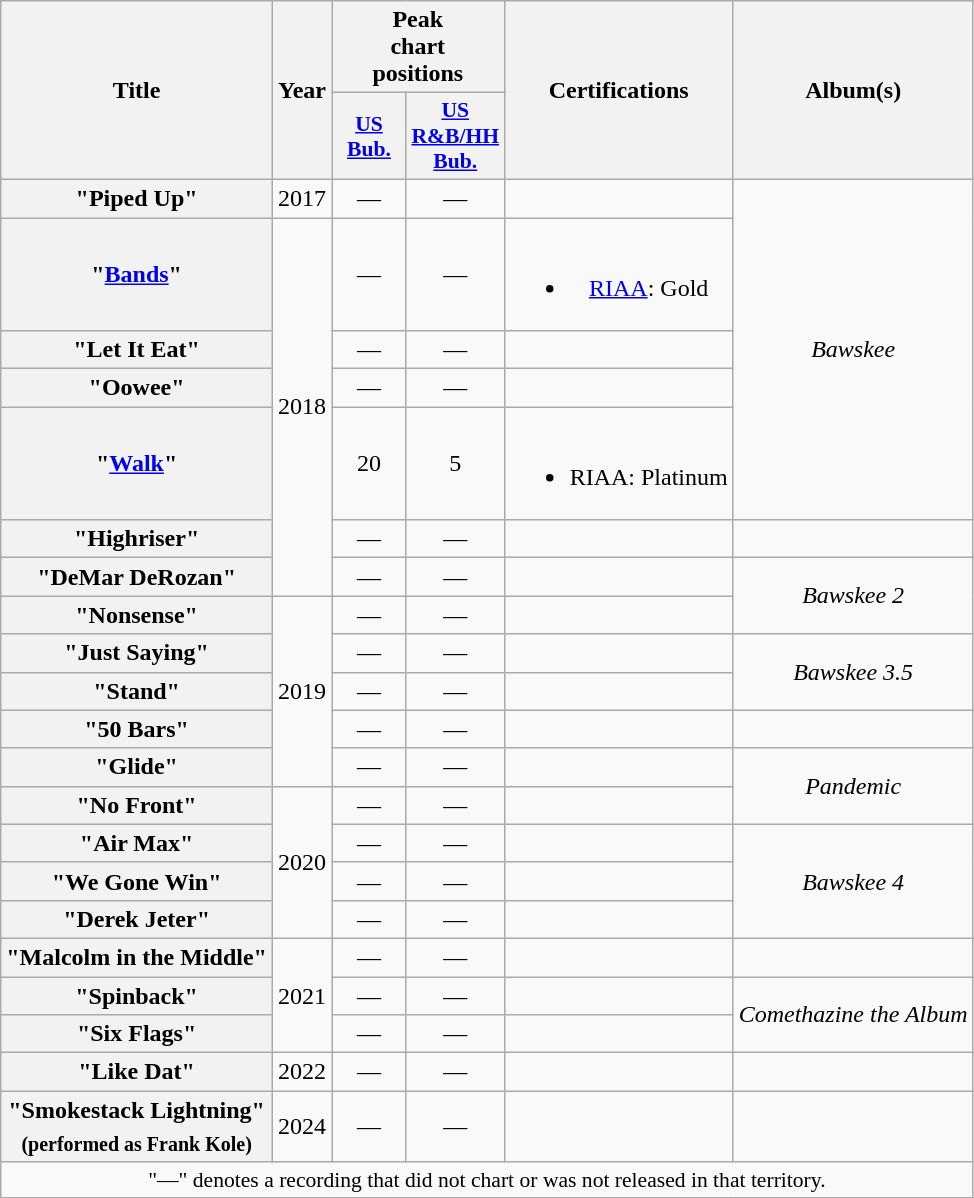<table class="wikitable plainrowheaders" style="text-align:center">
<tr>
<th rowspan="2">Title</th>
<th rowspan="2">Year</th>
<th colspan="2">Peak<br>chart<br>positions</th>
<th rowspan="2">Certifications</th>
<th rowspan="2">Album(s)</th>
</tr>
<tr>
<th scope="col" style="width:3em;font-size:90%;"><a href='#'>US<br>Bub.</a><br></th>
<th scope="col" style="width:3em;font-size:90%;"><a href='#'>US<br>R&B/HH<br>Bub.</a><br></th>
</tr>
<tr>
<th scope="row">"Piped Up"</th>
<td>2017</td>
<td>—</td>
<td>—</td>
<td></td>
<td rowspan="5"><em>Bawskee</em></td>
</tr>
<tr>
<th scope="row">"<a href='#'>Bands</a>"<br></th>
<td rowspan="6">2018</td>
<td>—</td>
<td>—</td>
<td><br><ul><li><a href='#'>RIAA</a>: Gold</li></ul></td>
</tr>
<tr>
<th scope="row">"Let It Eat"<br></th>
<td>—</td>
<td>—</td>
<td></td>
</tr>
<tr>
<th scope="row">"Oowee"</th>
<td>—</td>
<td>—</td>
<td></td>
</tr>
<tr>
<th scope="row">"<a href='#'>Walk</a>"<br></th>
<td>20</td>
<td>5</td>
<td><br><ul><li>RIAA: Platinum</li></ul></td>
</tr>
<tr>
<th scope="row">"Highriser"</th>
<td>—</td>
<td>—</td>
<td></td>
<td></td>
</tr>
<tr>
<th scope="row">"DeMar DeRozan"</th>
<td>—</td>
<td>—</td>
<td></td>
<td rowspan="2"><em>Bawskee 2</em></td>
</tr>
<tr>
<th scope="row">"Nonsense"</th>
<td rowspan="5">2019</td>
<td>—</td>
<td>—</td>
<td></td>
</tr>
<tr>
<th scope="row">"Just Saying"</th>
<td>—</td>
<td>—</td>
<td></td>
<td rowspan="2"><em>Bawskee 3.5</em></td>
</tr>
<tr>
<th scope="row">"Stand"</th>
<td>—</td>
<td>—</td>
</tr>
<tr>
<th scope="row">"50 Bars"</th>
<td>—</td>
<td>—</td>
<td></td>
<td></td>
</tr>
<tr>
<th scope="row">"Glide"</th>
<td>—</td>
<td>—</td>
<td></td>
<td rowspan="2"><em>Pandemic</em></td>
</tr>
<tr>
<th scope="row">"No Front"</th>
<td rowspan="4">2020</td>
<td>—</td>
<td>—</td>
<td></td>
</tr>
<tr>
<th scope="row">"Air Max"</th>
<td>—</td>
<td>—</td>
<td></td>
<td rowspan="3"><em>Bawskee 4</em></td>
</tr>
<tr>
<th scope="row">"We Gone Win"</th>
<td>—</td>
<td>—</td>
<td></td>
</tr>
<tr>
<th scope="row">"Derek Jeter"</th>
<td>—</td>
<td>—</td>
<td></td>
</tr>
<tr>
<th scope="row">"Malcolm in the Middle"</th>
<td rowspan="3">2021</td>
<td>—</td>
<td>—</td>
<td></td>
<td></td>
</tr>
<tr>
<th scope="row">"Spinback"</th>
<td>—</td>
<td>—</td>
<td></td>
<td rowspan="2"><em>Comethazine the Album</em></td>
</tr>
<tr>
<th scope="row">"Six Flags"</th>
<td>—</td>
<td>—</td>
<td></td>
</tr>
<tr>
<th scope="row">"Like Dat"</th>
<td>2022</td>
<td>—</td>
<td>—</td>
<td></td>
<td></td>
</tr>
<tr>
<th scope="row">"Smokestack Lightning"<br><sub>(performed as Frank Kole)</sub></th>
<td>2024</td>
<td>—</td>
<td>—</td>
<td></td>
<td></td>
</tr>
<tr>
<td colspan="6" style="font-size:90%">"—" denotes a recording that did not chart or was not released in that territory.</td>
</tr>
</table>
